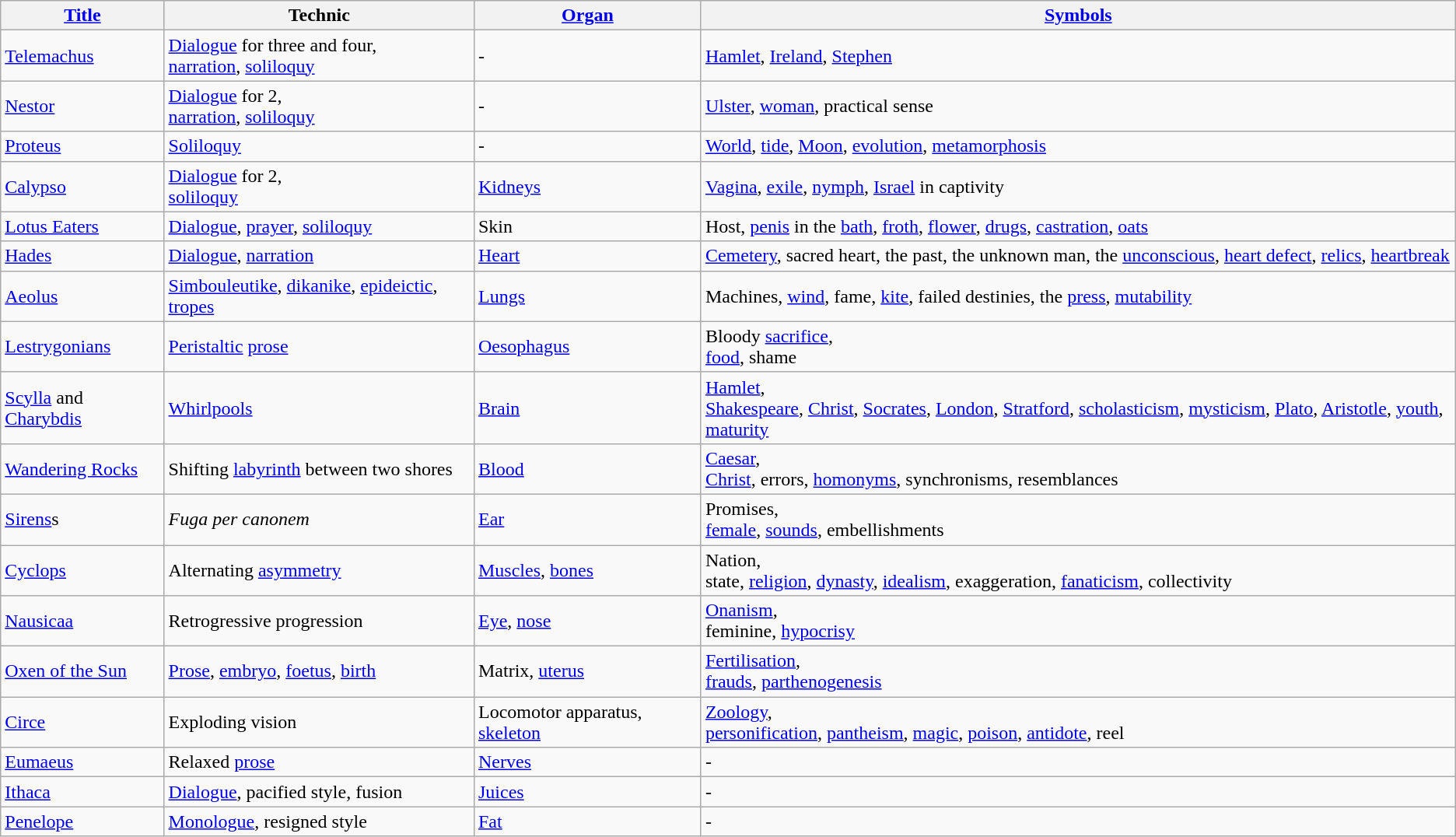<table class="wikitable">
<tr>
<th><a href='#'>Title</a></th>
<th>Technic</th>
<th><a href='#'>Organ</a></th>
<th><a href='#'>Symbols</a></th>
</tr>
<tr>
<td><a href='#'>Telemachus</a></td>
<td><a href='#'>Dialogue</a> for three and four,<br><a href='#'>narration</a>,
<a href='#'>soliloquy</a></td>
<td>-</td>
<td><a href='#'>Hamlet</a>, <a href='#'>Ireland</a>, <a href='#'>Stephen</a></td>
</tr>
<tr>
<td><a href='#'>Nestor</a></td>
<td><a href='#'>Dialogue</a> for 2,<br><a href='#'>narration</a>,
<a href='#'>soliloquy</a></td>
<td>-</td>
<td><a href='#'>Ulster</a>, <a href='#'>woman</a>, practical sense</td>
</tr>
<tr>
<td><a href='#'>Proteus</a></td>
<td><a href='#'>Soliloquy</a></td>
<td>-</td>
<td><a href='#'>World</a>, <a href='#'>tide</a>, <a href='#'>Moon</a>, <a href='#'>evolution</a>, <a href='#'>metamorphosis</a></td>
</tr>
<tr>
<td><a href='#'>Calypso</a></td>
<td><a href='#'>Dialogue</a> for 2,<br><a href='#'>soliloquy</a></td>
<td><a href='#'>Kidneys</a></td>
<td><a href='#'>Vagina</a>, <a href='#'>exile</a>, <a href='#'>nymph</a>, <a href='#'>Israel</a> in captivity</td>
</tr>
<tr>
<td><a href='#'>Lotus Eaters</a></td>
<td><a href='#'>Dialogue</a>, <a href='#'>prayer</a>, <a href='#'>soliloquy</a></td>
<td>Skin</td>
<td>Host, <a href='#'>penis</a> in the <a href='#'>bath</a>, <a href='#'>froth</a>, <a href='#'>flower</a>, <a href='#'>drugs</a>, <a href='#'>castration</a>, <a href='#'>oats</a></td>
</tr>
<tr>
<td><a href='#'>Hades</a></td>
<td><a href='#'>Dialogue</a>, <a href='#'>narration</a></td>
<td><a href='#'>Heart</a></td>
<td><a href='#'>Cemetery</a>, sacred heart, the past, the unknown man, the <a href='#'>unconscious</a>, <a href='#'>heart defect</a>, <a href='#'>relics</a>, <a href='#'>heartbreak</a></td>
</tr>
<tr>
<td><a href='#'>Aeolus</a></td>
<td><a href='#'>Simbouleutike</a>, <a href='#'>dikanike</a>, <a href='#'>epideictic</a>, <a href='#'>tropes</a></td>
<td><a href='#'>Lungs</a></td>
<td>Machines, <a href='#'>wind</a>, fame, <a href='#'>kite</a>, failed destinies, the <a href='#'>press</a>, <a href='#'>mutability</a></td>
</tr>
<tr>
<td><a href='#'>Lestrygonians</a></td>
<td><a href='#'>Peristaltic</a> <a href='#'>prose</a></td>
<td><a href='#'>Oesophagus</a></td>
<td>Bloody <a href='#'>sacrifice</a>,<br><a href='#'>food</a>,
shame</td>
</tr>
<tr>
<td><a href='#'>Scylla</a> and <a href='#'>Charybdis</a></td>
<td><a href='#'>Whirlpools</a></td>
<td><a href='#'>Brain</a></td>
<td><a href='#'>Hamlet</a>,<br><a href='#'>Shakespeare</a>,
<a href='#'>Christ</a>,
<a href='#'>Socrates</a>,
<a href='#'>London</a>,
<a href='#'>Stratford</a>,
<a href='#'>scholasticism</a>,
<a href='#'>mysticism</a>,
<a href='#'>Plato</a>,
<a href='#'>Aristotle</a>,
<a href='#'>youth</a>,
<a href='#'>maturity</a></td>
</tr>
<tr>
<td><a href='#'>Wandering Rocks</a></td>
<td>Shifting <a href='#'>labyrinth</a> between two shores</td>
<td><a href='#'>Blood</a></td>
<td><a href='#'>Caesar</a>,<br><a href='#'>Christ</a>,
errors,
<a href='#'>homonyms</a>,
synchronisms,
resemblances</td>
</tr>
<tr>
<td><a href='#'>Sirens</a>s</td>
<td><em>Fuga per canonem</em></td>
<td><a href='#'>Ear</a></td>
<td>Promises,<br><a href='#'>female</a>,
<a href='#'>sounds</a>,
embellishments</td>
</tr>
<tr>
<td><a href='#'>Cyclops</a></td>
<td>Alternating <a href='#'>asymmetry</a></td>
<td><a href='#'>Muscles</a>, <a href='#'>bones</a></td>
<td>Nation,<br>state,
<a href='#'>religion</a>,
<a href='#'>dynasty</a>,
<a href='#'>idealism</a>,
exaggeration,
<a href='#'>fanaticism</a>,
collectivity</td>
</tr>
<tr>
<td><a href='#'>Nausicaa</a></td>
<td>Retrogressive progression</td>
<td><a href='#'>Eye</a>, <a href='#'>nose</a></td>
<td><a href='#'>Onanism</a>,<br>feminine,
<a href='#'>hypocrisy</a></td>
</tr>
<tr>
<td><a href='#'>Oxen of the Sun</a></td>
<td><a href='#'>Prose</a>, <a href='#'>embryo</a>, <a href='#'>foetus</a>, <a href='#'>birth</a></td>
<td>Matrix, <a href='#'>uterus</a></td>
<td><a href='#'>Fertilisation</a>,<br><a href='#'>frauds</a>,
<a href='#'>parthenogenesis</a></td>
</tr>
<tr>
<td><a href='#'>Circe</a></td>
<td>Exploding vision</td>
<td>Locomotor apparatus, <a href='#'>skeleton</a></td>
<td><a href='#'>Zoology</a>,<br><a href='#'>personification</a>,
<a href='#'>pantheism</a>,
<a href='#'>magic</a>,
<a href='#'>poison</a>,
<a href='#'>antidote</a>,
reel</td>
</tr>
<tr>
<td><a href='#'>Eumaeus</a></td>
<td>Relaxed <a href='#'>prose</a></td>
<td><a href='#'>Nerves</a></td>
<td>-</td>
</tr>
<tr>
<td><a href='#'>Ithaca</a></td>
<td><a href='#'>Dialogue</a>, pacified style, fusion</td>
<td><a href='#'>Juices</a></td>
<td>-</td>
</tr>
<tr>
<td><a href='#'>Penelope</a></td>
<td><a href='#'>Monologue</a>, resigned style</td>
<td><a href='#'>Fat</a></td>
<td>-</td>
</tr>
</table>
